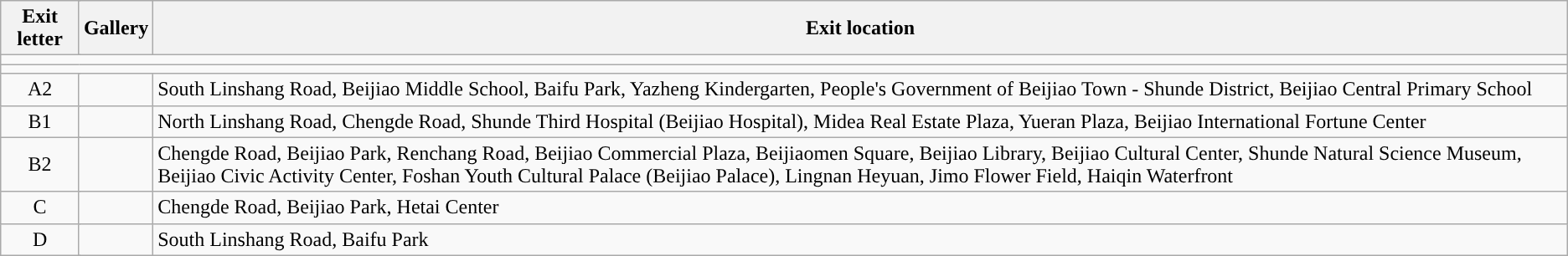<table class="wikitable">
<tr>
<th colspan=2 style="width:70px">Exit letter</th>
<th>Gallery</th>
<th>Exit location</th>
</tr>
<tr style="background:#">
<td colspan="4"></td>
</tr>
<tr style="background:#">
<td colspan="4"></td>
</tr>
<tr>
<td colspan=2 align=center>A2</td>
<td></td>
<td>South Linshang Road, Beijiao Middle School, Baifu Park, Yazheng Kindergarten, People's Government of Beijiao Town - Shunde District, Beijiao Central Primary School</td>
</tr>
<tr>
<td colspan=2 align=center>B1</td>
<td></td>
<td>North Linshang Road, Chengde Road, Shunde Third Hospital (Beijiao Hospital), Midea Real Estate Plaza, Yueran Plaza, Beijiao International Fortune Center</td>
</tr>
<tr>
<td colspan=2 align=center>B2</td>
<td></td>
<td>Chengde Road, Beijiao Park, Renchang Road, Beijiao Commercial Plaza, Beijiaomen Square, Beijiao Library, Beijiao Cultural Center, Shunde Natural Science Museum, Beijiao Civic Activity Center, Foshan Youth Cultural Palace (Beijiao Palace), Lingnan Heyuan, Jimo Flower Field, Haiqin Waterfront</td>
</tr>
<tr>
<td colspan=2 align=center>C</td>
<td></td>
<td>Chengde Road, Beijiao Park, Hetai Center</td>
</tr>
<tr>
<td colspan=2 align=center>D</td>
<td></td>
<td>South Linshang Road, Baifu Park</td>
</tr>
</table>
